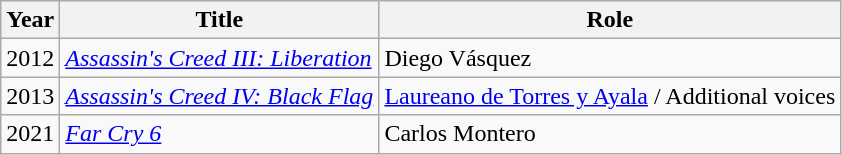<table class="wikitable sortable">
<tr>
<th>Year</th>
<th>Title</th>
<th>Role</th>
</tr>
<tr>
<td>2012</td>
<td><em><a href='#'>Assassin's Creed III: Liberation</a></em></td>
<td>Diego Vásquez</td>
</tr>
<tr>
<td>2013</td>
<td><em><a href='#'>Assassin's Creed IV: Black Flag</a></em></td>
<td><a href='#'>Laureano de Torres y Ayala</a> / Additional voices</td>
</tr>
<tr>
<td>2021</td>
<td><em><a href='#'>Far Cry 6</a></em></td>
<td>Carlos Montero</td>
</tr>
</table>
